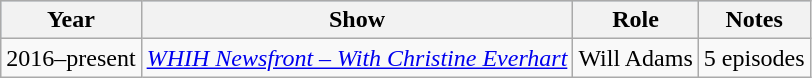<table class="wikitable">
<tr style="background:#b0c4de; text-align:center;">
<th>Year</th>
<th>Show</th>
<th>Role</th>
<th>Notes</th>
</tr>
<tr>
<td>2016–present</td>
<td><em><a href='#'>WHIH Newsfront – With Christine Everhart</a></em></td>
<td>Will Adams</td>
<td>5 episodes</td>
</tr>
</table>
